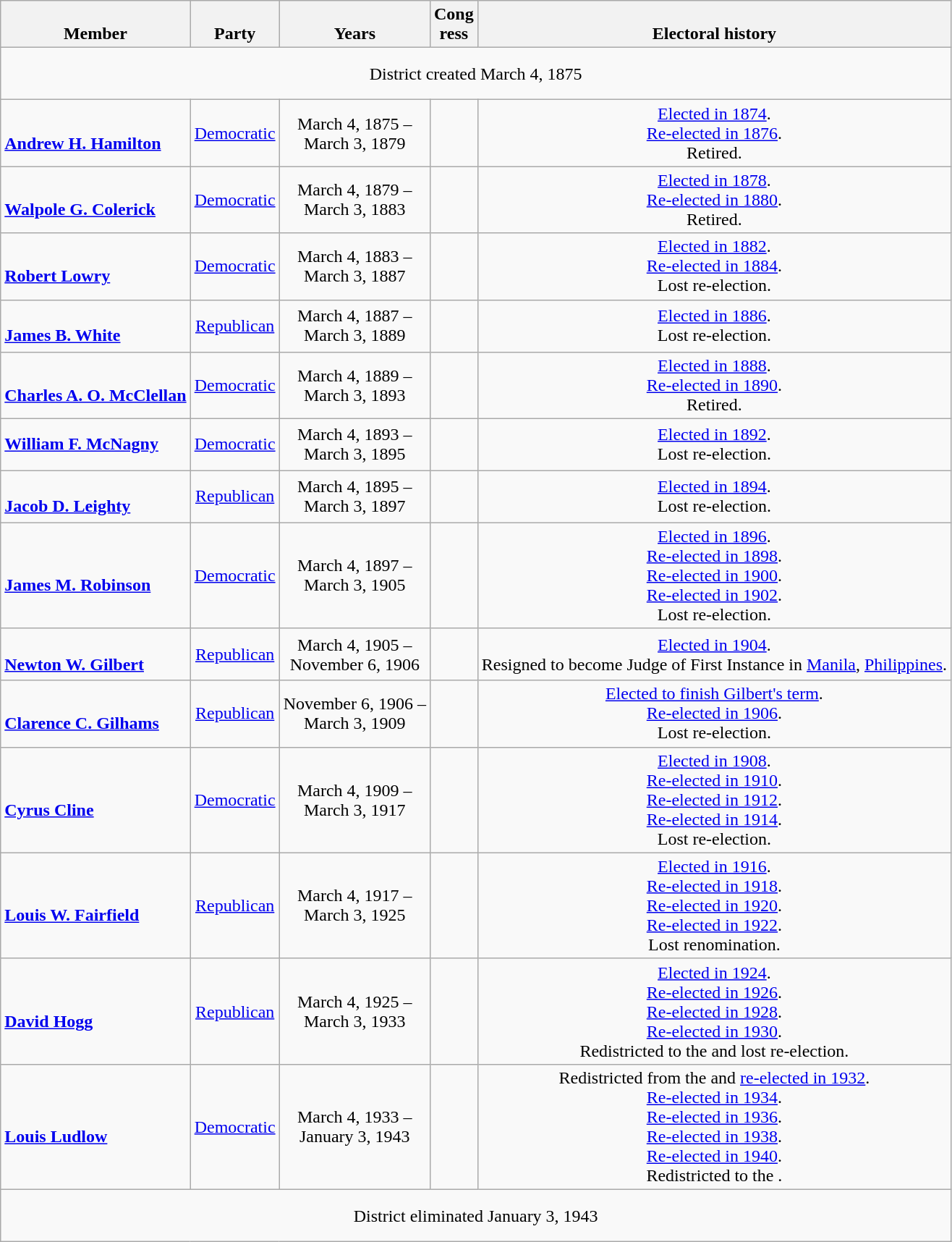<table class=wikitable style="text-align:center">
<tr valign=bottom>
<th>Member</th>
<th>Party</th>
<th>Years</th>
<th>Cong<br>ress</th>
<th>Electoral history</th>
</tr>
<tr style="height:3em">
<td colspan=5>District created March 4, 1875</td>
</tr>
<tr style="height:3em">
<td align=left><br><strong><a href='#'>Andrew H. Hamilton</a></strong><br></td>
<td><a href='#'>Democratic</a></td>
<td nowrap>March 4, 1875 –<br>March 3, 1879</td>
<td></td>
<td><a href='#'>Elected in 1874</a>.<br><a href='#'>Re-elected in 1876</a>.<br>Retired.</td>
</tr>
<tr style="height:3em">
<td align=left><br><strong><a href='#'>Walpole G. Colerick</a></strong><br></td>
<td><a href='#'>Democratic</a></td>
<td nowrap>March 4, 1879 –<br>March 3, 1883</td>
<td></td>
<td><a href='#'>Elected in 1878</a>.<br><a href='#'>Re-elected in 1880</a>.<br>Retired.</td>
</tr>
<tr style="height:3em">
<td align=left><br><strong><a href='#'>Robert Lowry</a></strong><br></td>
<td><a href='#'>Democratic</a></td>
<td nowrap>March 4, 1883 –<br>March 3, 1887</td>
<td></td>
<td><a href='#'>Elected in 1882</a>.<br><a href='#'>Re-elected in 1884</a>.<br>Lost re-election.</td>
</tr>
<tr style="height:3em">
<td align=left><br><strong><a href='#'>James B. White</a></strong><br></td>
<td><a href='#'>Republican</a></td>
<td nowrap>March 4, 1887 –<br>March 3, 1889</td>
<td></td>
<td><a href='#'>Elected in 1886</a>.<br>Lost re-election.</td>
</tr>
<tr style="height:3em">
<td align=left><br><strong><a href='#'>Charles A. O. McClellan</a></strong><br></td>
<td><a href='#'>Democratic</a></td>
<td nowrap>March 4, 1889 –<br>March 3, 1893</td>
<td></td>
<td><a href='#'>Elected in 1888</a>.<br><a href='#'>Re-elected in 1890</a>.<br>Retired.</td>
</tr>
<tr style="height:3em">
<td align=left><strong><a href='#'>William F. McNagny</a></strong><br></td>
<td><a href='#'>Democratic</a></td>
<td nowrap>March 4, 1893 –<br>March 3, 1895</td>
<td></td>
<td><a href='#'>Elected in 1892</a>.<br>Lost re-election.</td>
</tr>
<tr style="height:3em">
<td align=left><br><strong><a href='#'>Jacob D. Leighty</a></strong><br></td>
<td><a href='#'>Republican</a></td>
<td nowrap>March 4, 1895 –<br>March 3, 1897</td>
<td></td>
<td><a href='#'>Elected in 1894</a>.<br>Lost re-election.</td>
</tr>
<tr style="height:3em">
<td align=left><br><strong><a href='#'>James M. Robinson</a></strong><br></td>
<td><a href='#'>Democratic</a></td>
<td nowrap>March 4, 1897 –<br>March 3, 1905</td>
<td></td>
<td><a href='#'>Elected in 1896</a>.<br><a href='#'>Re-elected in 1898</a>.<br><a href='#'>Re-elected in 1900</a>.<br><a href='#'>Re-elected in 1902</a>.<br>Lost re-election.</td>
</tr>
<tr style="height:3em">
<td align=left><br><strong><a href='#'>Newton W. Gilbert</a></strong><br></td>
<td><a href='#'>Republican</a></td>
<td nowrap>March 4, 1905 –<br>November 6, 1906</td>
<td></td>
<td><a href='#'>Elected in 1904</a>.<br>Resigned to become Judge of First Instance in <a href='#'>Manila</a>, <a href='#'>Philippines</a>.</td>
</tr>
<tr style="height:3em">
<td align=left><br><strong><a href='#'>Clarence C. Gilhams</a></strong><br></td>
<td><a href='#'>Republican</a></td>
<td nowrap>November 6, 1906 –<br>March 3, 1909</td>
<td></td>
<td><a href='#'>Elected to finish Gilbert's term</a>.<br><a href='#'>Re-elected in 1906</a>.<br>Lost re-election.</td>
</tr>
<tr style="height:3em">
<td align=left><br><strong><a href='#'>Cyrus Cline</a></strong><br></td>
<td><a href='#'>Democratic</a></td>
<td nowrap>March 4, 1909 –<br>March 3, 1917</td>
<td></td>
<td><a href='#'>Elected in 1908</a>.<br><a href='#'>Re-elected in 1910</a>.<br><a href='#'>Re-elected in 1912</a>.<br><a href='#'>Re-elected in 1914</a>.<br>Lost re-election.</td>
</tr>
<tr style="height:3em">
<td align=left><br><strong><a href='#'>Louis W. Fairfield</a></strong><br></td>
<td><a href='#'>Republican</a></td>
<td nowrap>March 4, 1917 –<br>March 3, 1925</td>
<td></td>
<td><a href='#'>Elected in 1916</a>.<br><a href='#'>Re-elected in 1918</a>.<br><a href='#'>Re-elected in 1920</a>.<br><a href='#'>Re-elected in 1922</a>.<br>Lost renomination.</td>
</tr>
<tr style="height:3em">
<td align=left><br><strong><a href='#'>David Hogg</a></strong><br></td>
<td><a href='#'>Republican</a></td>
<td nowrap>March 4, 1925 –<br>March 3, 1933</td>
<td></td>
<td><a href='#'>Elected in 1924</a>.<br><a href='#'>Re-elected in 1926</a>.<br><a href='#'>Re-elected in 1928</a>.<br><a href='#'>Re-elected in 1930</a>.<br>Redistricted to the  and lost re-election.</td>
</tr>
<tr style="height:3em">
<td align=left><br><strong><a href='#'>Louis Ludlow</a></strong><br></td>
<td><a href='#'>Democratic</a></td>
<td nowrap>March 4, 1933 –<br>January 3, 1943</td>
<td></td>
<td>Redistricted from the  and <a href='#'>re-elected in 1932</a>.<br><a href='#'>Re-elected in 1934</a>.<br><a href='#'>Re-elected in 1936</a>.<br><a href='#'>Re-elected in 1938</a>.<br><a href='#'>Re-elected in 1940</a>.<br>Redistricted to the .</td>
</tr>
<tr style="height:3em">
<td colspan=5>District eliminated January 3, 1943</td>
</tr>
</table>
